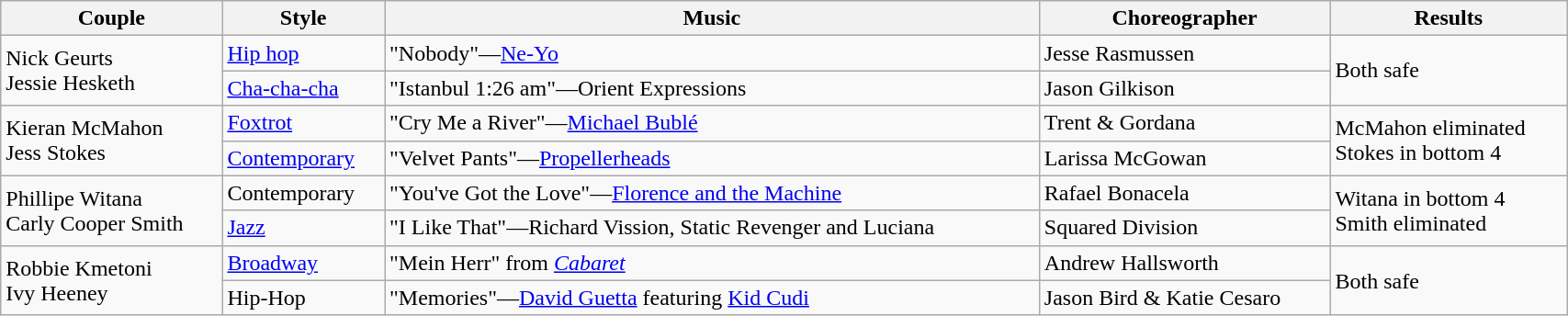<table class="wikitable" width="90%">
<tr>
<th>Couple</th>
<th>Style</th>
<th>Music</th>
<th>Choreographer</th>
<th>Results</th>
</tr>
<tr>
<td rowspan="2">Nick Geurts<br> Jessie Hesketh</td>
<td><a href='#'>Hip hop</a></td>
<td>"Nobody"—<a href='#'>Ne-Yo</a></td>
<td>Jesse Rasmussen</td>
<td rowspan="2">Both safe</td>
</tr>
<tr>
<td><a href='#'>Cha-cha-cha</a></td>
<td>"Istanbul 1:26 am"—Orient Expressions</td>
<td>Jason Gilkison</td>
</tr>
<tr>
<td rowspan="2">Kieran McMahon<br> Jess Stokes</td>
<td><a href='#'>Foxtrot</a></td>
<td>"Cry Me a River"—<a href='#'>Michael Bublé</a></td>
<td>Trent & Gordana</td>
<td rowspan="2">McMahon eliminated<br> Stokes in bottom 4</td>
</tr>
<tr>
<td><a href='#'>Contemporary</a></td>
<td>"Velvet Pants"—<a href='#'>Propellerheads</a></td>
<td>Larissa McGowan</td>
</tr>
<tr>
<td rowspan="2">Phillipe Witana<br> Carly Cooper Smith</td>
<td Contemporary dance>Contemporary</td>
<td>"You've Got the Love"—<a href='#'>Florence and the Machine</a></td>
<td>Rafael Bonacela</td>
<td rowspan="2">Witana in bottom 4<br>Smith eliminated</td>
</tr>
<tr>
<td><a href='#'>Jazz</a></td>
<td>"I Like That"—Richard Vission, Static Revenger and Luciana</td>
<td>Squared Division</td>
</tr>
<tr>
<td rowspan="2">Robbie Kmetoni<br> Ivy Heeney</td>
<td><a href='#'>Broadway</a></td>
<td>"Mein Herr" from <em><a href='#'>Cabaret</a></em></td>
<td>Andrew Hallsworth</td>
<td rowspan="2">Both safe</td>
</tr>
<tr>
<td>Hip-Hop</td>
<td>"Memories"—<a href='#'>David Guetta</a> featuring <a href='#'>Kid Cudi</a></td>
<td>Jason Bird & Katie Cesaro</td>
</tr>
</table>
